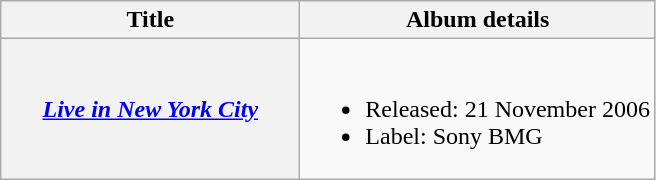<table class="wikitable plainrowheaders">
<tr>
<th scope="col" style="width:12em;">Title</th>
<th>Album details</th>
</tr>
<tr>
<th scope="row"><em><a href='#'>Live in New York City</a></em></th>
<td><br><ul><li>Released: 21 November 2006</li><li>Label: Sony BMG</li></ul></td>
</tr>
</table>
